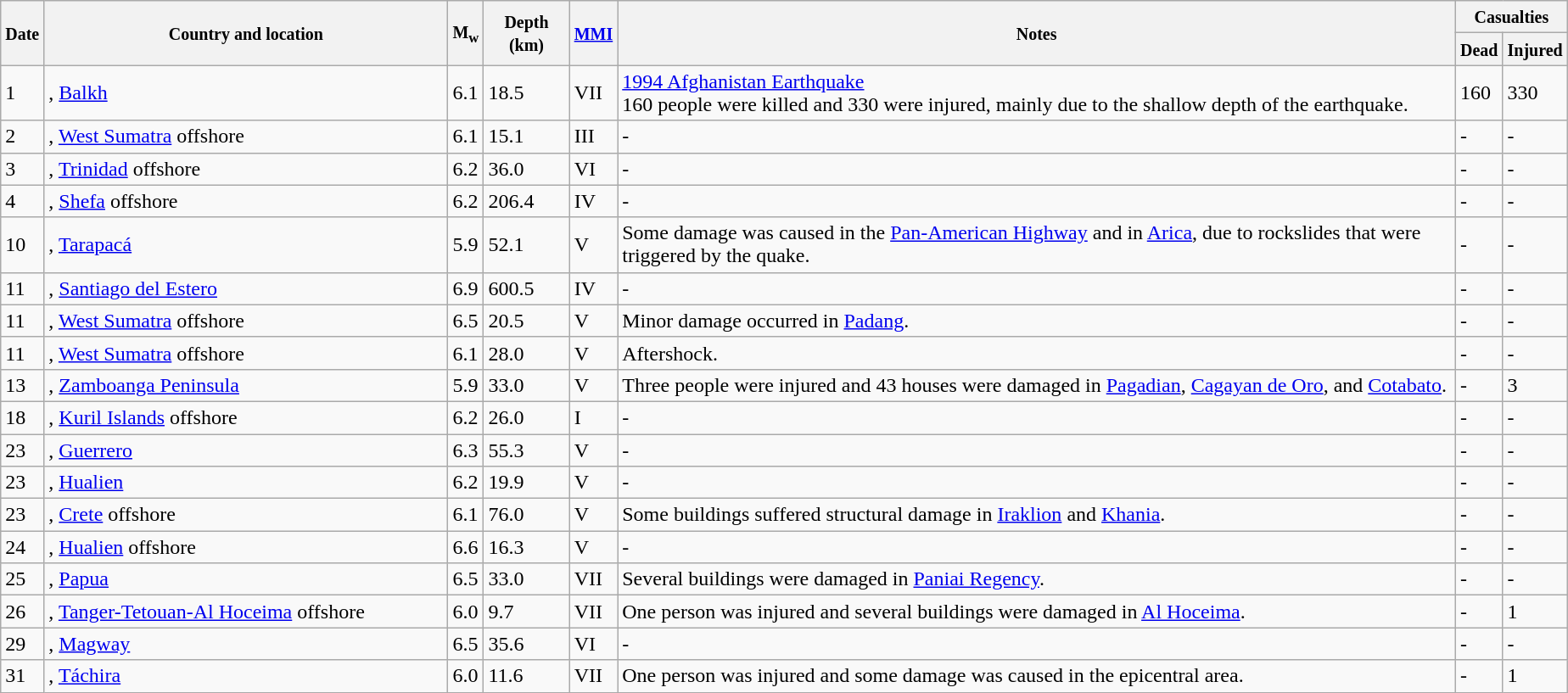<table class="wikitable sortable" style="border:1px black; margin-left:1em;">
<tr>
<th rowspan="2"><small>Date</small></th>
<th rowspan="2" style="width: 310px"><small>Country and location</small></th>
<th rowspan="2"><small>M<sub>w</sub></small></th>
<th rowspan="2"><small>Depth (km)</small></th>
<th rowspan="2"><small><a href='#'>MMI</a></small></th>
<th rowspan="2" class="unsortable"><small>Notes</small></th>
<th colspan="2"><small>Casualties</small></th>
</tr>
<tr>
<th><small>Dead</small></th>
<th><small>Injured</small></th>
</tr>
<tr>
<td>1</td>
<td>, <a href='#'>Balkh</a></td>
<td>6.1</td>
<td>18.5</td>
<td>VII</td>
<td><a href='#'>1994 Afghanistan Earthquake</a><br>160 people were killed and 330 were injured, mainly due to the shallow depth of the earthquake.</td>
<td>160</td>
<td>330</td>
</tr>
<tr>
<td>2</td>
<td>, <a href='#'>West Sumatra</a> offshore</td>
<td>6.1</td>
<td>15.1</td>
<td>III</td>
<td>-</td>
<td>-</td>
<td>-</td>
</tr>
<tr>
<td>3</td>
<td>, <a href='#'>Trinidad</a> offshore</td>
<td>6.2</td>
<td>36.0</td>
<td>VI</td>
<td>-</td>
<td>-</td>
<td>-</td>
</tr>
<tr>
<td>4</td>
<td>, <a href='#'>Shefa</a> offshore</td>
<td>6.2</td>
<td>206.4</td>
<td>IV</td>
<td>-</td>
<td>-</td>
<td>-</td>
</tr>
<tr>
<td>10</td>
<td>, <a href='#'>Tarapacá</a></td>
<td>5.9</td>
<td>52.1</td>
<td>V</td>
<td>Some damage was caused in the <a href='#'>Pan-American Highway</a> and in <a href='#'>Arica</a>, due to rockslides that were triggered by the quake.</td>
<td>-</td>
<td>-</td>
</tr>
<tr>
<td>11</td>
<td>, <a href='#'>Santiago del Estero</a></td>
<td>6.9</td>
<td>600.5</td>
<td>IV</td>
<td>-</td>
<td>-</td>
<td>-</td>
</tr>
<tr>
<td>11</td>
<td>, <a href='#'>West Sumatra</a> offshore</td>
<td>6.5</td>
<td>20.5</td>
<td>V</td>
<td>Minor damage occurred in <a href='#'>Padang</a>.</td>
<td>-</td>
<td>-</td>
</tr>
<tr>
<td>11</td>
<td>, <a href='#'>West Sumatra</a> offshore</td>
<td>6.1</td>
<td>28.0</td>
<td>V</td>
<td>Aftershock.</td>
<td>-</td>
<td>-</td>
</tr>
<tr>
<td>13</td>
<td>, <a href='#'>Zamboanga Peninsula</a></td>
<td>5.9</td>
<td>33.0</td>
<td>V</td>
<td>Three people were injured and 43 houses were damaged in <a href='#'>Pagadian</a>, <a href='#'>Cagayan de Oro</a>, and <a href='#'>Cotabato</a>.</td>
<td>-</td>
<td>3</td>
</tr>
<tr>
<td>18</td>
<td>, <a href='#'>Kuril Islands</a> offshore</td>
<td>6.2</td>
<td>26.0</td>
<td>I</td>
<td>-</td>
<td>-</td>
<td>-</td>
</tr>
<tr>
<td>23</td>
<td>, <a href='#'>Guerrero</a></td>
<td>6.3</td>
<td>55.3</td>
<td>V</td>
<td>-</td>
<td>-</td>
<td>-</td>
</tr>
<tr>
<td>23</td>
<td>, <a href='#'>Hualien</a></td>
<td>6.2</td>
<td>19.9</td>
<td>V</td>
<td>-</td>
<td>-</td>
<td>-</td>
</tr>
<tr>
<td>23</td>
<td>, <a href='#'>Crete</a> offshore</td>
<td>6.1</td>
<td>76.0</td>
<td>V</td>
<td>Some buildings suffered structural damage in <a href='#'>Iraklion</a> and <a href='#'>Khania</a>.</td>
<td>-</td>
<td>-</td>
</tr>
<tr>
<td>24</td>
<td>, <a href='#'>Hualien</a> offshore</td>
<td>6.6</td>
<td>16.3</td>
<td>V</td>
<td>-</td>
<td>-</td>
<td>-</td>
</tr>
<tr>
<td>25</td>
<td>, <a href='#'>Papua</a></td>
<td>6.5</td>
<td>33.0</td>
<td>VII</td>
<td>Several buildings were damaged in <a href='#'>Paniai Regency</a>.</td>
<td>-</td>
<td>-</td>
</tr>
<tr>
<td>26</td>
<td>, <a href='#'>Tanger-Tetouan-Al Hoceima</a> offshore</td>
<td>6.0</td>
<td>9.7</td>
<td>VII</td>
<td>One person was injured and several buildings were damaged in <a href='#'>Al Hoceima</a>.</td>
<td>-</td>
<td>1</td>
</tr>
<tr>
<td>29</td>
<td>, <a href='#'>Magway</a></td>
<td>6.5</td>
<td>35.6</td>
<td>VI</td>
<td>-</td>
<td>-</td>
<td>-</td>
</tr>
<tr>
<td>31</td>
<td>, <a href='#'>Táchira</a></td>
<td>6.0</td>
<td>11.6</td>
<td>VII</td>
<td>One person was injured and some damage was caused in the epicentral area.</td>
<td>-</td>
<td>1</td>
</tr>
</table>
